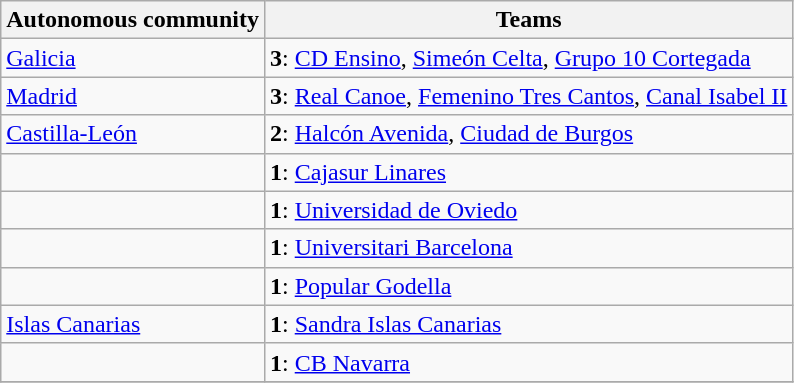<table class="wikitable">
<tr>
<th>Autonomous community</th>
<th>Teams</th>
</tr>
<tr>
<td> <a href='#'>Galicia</a></td>
<td><strong>3</strong>: <a href='#'>CD Ensino</a>, <a href='#'>Simeón Celta</a>, <a href='#'>Grupo 10 Cortegada</a></td>
</tr>
<tr>
<td> <a href='#'>Madrid</a></td>
<td><strong>3</strong>: <a href='#'>Real Canoe</a>, <a href='#'>Femenino Tres Cantos</a>, <a href='#'>Canal Isabel II</a></td>
</tr>
<tr>
<td> <a href='#'>Castilla-León</a></td>
<td><strong>2</strong>: <a href='#'>Halcón Avenida</a>, <a href='#'>Ciudad de Burgos</a></td>
</tr>
<tr>
<td></td>
<td><strong>1</strong>: <a href='#'>Cajasur Linares</a></td>
</tr>
<tr>
<td></td>
<td><strong>1</strong>: <a href='#'>Universidad de Oviedo</a></td>
</tr>
<tr>
<td></td>
<td><strong>1</strong>: <a href='#'>Universitari Barcelona</a></td>
</tr>
<tr>
<td></td>
<td><strong>1</strong>: <a href='#'>Popular Godella</a></td>
</tr>
<tr>
<td> <a href='#'>Islas Canarias</a></td>
<td><strong>1</strong>: <a href='#'>Sandra Islas Canarias</a></td>
</tr>
<tr>
<td></td>
<td><strong>1</strong>: <a href='#'>CB Navarra</a></td>
</tr>
<tr>
</tr>
</table>
